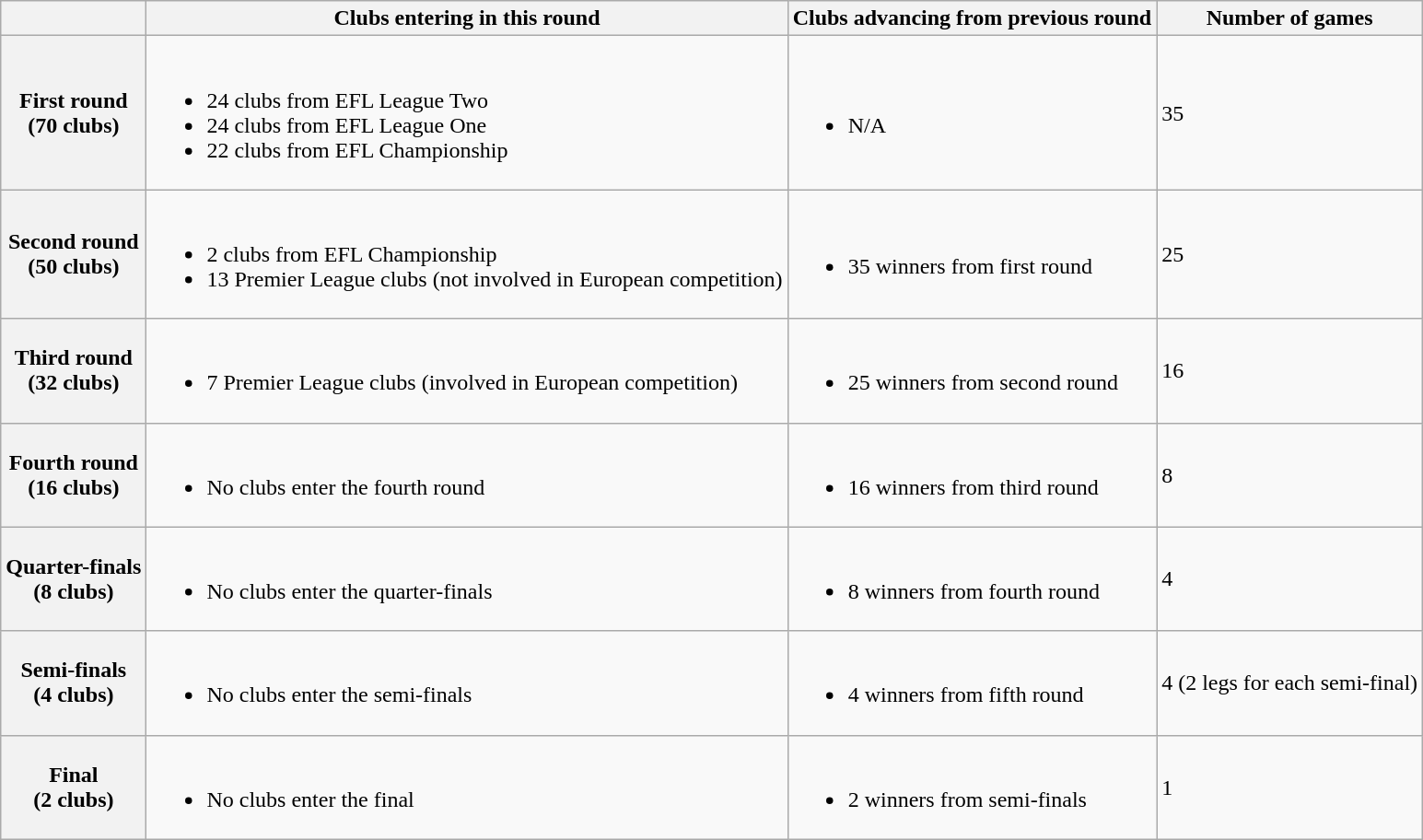<table class="wikitable">
<tr>
<th></th>
<th>Clubs entering in this round</th>
<th>Clubs advancing from previous round</th>
<th>Number of games</th>
</tr>
<tr>
<th>First round<br>(70 clubs)</th>
<td><br><ul><li>24 clubs from EFL League Two</li><li>24 clubs from EFL League One</li><li>22 clubs from EFL Championship</li></ul></td>
<td><br><ul><li>N/A</li></ul></td>
<td>35</td>
</tr>
<tr>
<th>Second round<br>(50 clubs)</th>
<td><br><ul><li>2 clubs from EFL Championship</li><li>13 Premier League clubs (not involved in European competition)</li></ul></td>
<td><br><ul><li>35 winners from first round</li></ul></td>
<td>25</td>
</tr>
<tr>
<th>Third round<br>(32 clubs)</th>
<td><br><ul><li>7 Premier League clubs (involved in European competition)</li></ul></td>
<td><br><ul><li>25 winners from second round</li></ul></td>
<td>16</td>
</tr>
<tr>
<th>Fourth round<br>(16 clubs)</th>
<td><br><ul><li>No clubs enter the fourth round</li></ul></td>
<td><br><ul><li>16 winners from third round</li></ul></td>
<td>8</td>
</tr>
<tr>
<th>Quarter-finals<br>(8 clubs)</th>
<td><br><ul><li>No clubs enter the quarter-finals</li></ul></td>
<td><br><ul><li>8 winners from fourth round</li></ul></td>
<td>4</td>
</tr>
<tr>
<th>Semi-finals<br>(4 clubs)</th>
<td><br><ul><li>No clubs enter the semi-finals</li></ul></td>
<td><br><ul><li>4 winners from fifth round</li></ul></td>
<td>4 (2 legs for each semi-final)</td>
</tr>
<tr>
<th>Final<br>(2 clubs)</th>
<td><br><ul><li>No clubs enter the final</li></ul></td>
<td><br><ul><li>2 winners from semi-finals</li></ul></td>
<td>1</td>
</tr>
</table>
